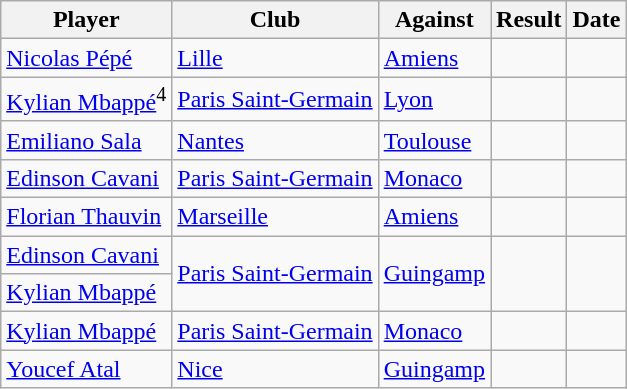<table class="wikitable sortable">
<tr>
<th>Player</th>
<th>Club</th>
<th>Against</th>
<th align="left">Result</th>
<th>Date</th>
</tr>
<tr>
<td> <a href='#'>Nicolas Pépé</a></td>
<td><a href='#'>Lille</a></td>
<td><a href='#'>Amiens</a></td>
<td align="center"></td>
<td></td>
</tr>
<tr>
<td> <a href='#'>Kylian Mbappé</a><sup>4</sup></td>
<td><a href='#'>Paris Saint-Germain</a></td>
<td><a href='#'>Lyon</a></td>
<td align="center"></td>
<td></td>
</tr>
<tr>
<td> <a href='#'>Emiliano Sala</a></td>
<td><a href='#'>Nantes</a></td>
<td><a href='#'>Toulouse</a></td>
<td align="center"></td>
<td></td>
</tr>
<tr>
<td> <a href='#'>Edinson Cavani</a></td>
<td><a href='#'>Paris Saint-Germain</a></td>
<td><a href='#'>Monaco</a></td>
<td align="center"></td>
<td></td>
</tr>
<tr>
<td> <a href='#'>Florian Thauvin</a></td>
<td><a href='#'>Marseille</a></td>
<td><a href='#'>Amiens</a></td>
<td align="center"></td>
<td></td>
</tr>
<tr>
<td> <a href='#'>Edinson Cavani</a></td>
<td rowspan="2"><a href='#'>Paris Saint-Germain</a></td>
<td rowspan="2"><a href='#'>Guingamp</a></td>
<td rowspan="2" align="center"></td>
<td rowspan="2"></td>
</tr>
<tr>
<td> <a href='#'>Kylian Mbappé</a></td>
</tr>
<tr>
<td> <a href='#'>Kylian Mbappé</a></td>
<td><a href='#'>Paris Saint-Germain</a></td>
<td><a href='#'>Monaco</a></td>
<td align="center"></td>
<td></td>
</tr>
<tr>
<td> <a href='#'>Youcef Atal</a></td>
<td><a href='#'>Nice</a></td>
<td><a href='#'>Guingamp</a></td>
<td align="center"></td>
<td></td>
</tr>
</table>
